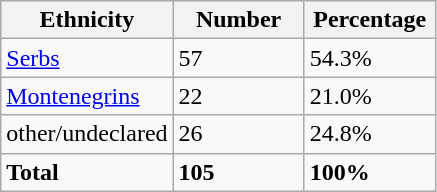<table class="wikitable">
<tr>
<th width="100px">Ethnicity</th>
<th width="80px">Number</th>
<th width="80px">Percentage</th>
</tr>
<tr>
<td><a href='#'>Serbs</a></td>
<td>57</td>
<td>54.3%</td>
</tr>
<tr>
<td><a href='#'>Montenegrins</a></td>
<td>22</td>
<td>21.0%</td>
</tr>
<tr>
<td>other/undeclared</td>
<td>26</td>
<td>24.8%</td>
</tr>
<tr>
<td><strong>Total</strong></td>
<td><strong>105</strong></td>
<td><strong>100%</strong></td>
</tr>
</table>
